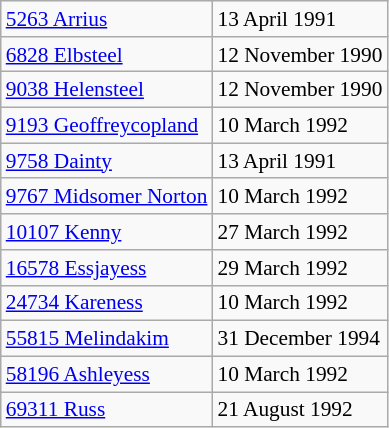<table class="wikitable floatright" style="font-size:89%">
<tr>
<td><a href='#'>5263 Arrius</a></td>
<td>13 April 1991</td>
</tr>
<tr>
<td><a href='#'>6828 Elbsteel</a></td>
<td>12 November 1990</td>
</tr>
<tr>
<td><a href='#'>9038 Helensteel</a></td>
<td>12 November 1990</td>
</tr>
<tr>
<td><a href='#'>9193 Geoffreycopland</a></td>
<td>10 March 1992</td>
</tr>
<tr>
<td><a href='#'>9758 Dainty</a></td>
<td>13 April 1991</td>
</tr>
<tr>
<td><a href='#'>9767 Midsomer Norton</a></td>
<td>10 March 1992</td>
</tr>
<tr>
<td><a href='#'>10107 Kenny</a></td>
<td>27 March 1992</td>
</tr>
<tr>
<td><a href='#'>16578 Essjayess</a></td>
<td>29 March 1992</td>
</tr>
<tr>
<td><a href='#'>24734 Kareness</a></td>
<td>10 March 1992</td>
</tr>
<tr>
<td><a href='#'>55815 Melindakim</a></td>
<td>31 December 1994</td>
</tr>
<tr>
<td><a href='#'>58196 Ashleyess</a></td>
<td>10 March 1992</td>
</tr>
<tr>
<td><a href='#'>69311 Russ</a></td>
<td>21 August 1992</td>
</tr>
</table>
